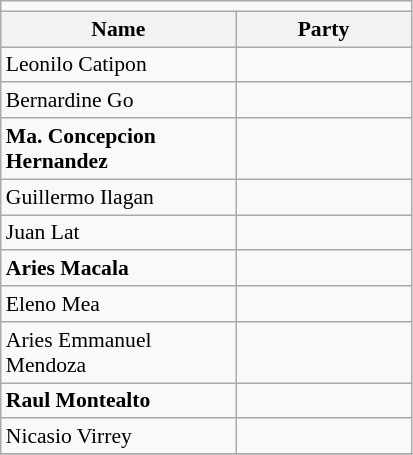<table class=wikitable style="font-size:90%">
<tr>
<td colspan=4 bgcolor=></td>
</tr>
<tr>
<th width=150px>Name</th>
<th colspan=2 width=110px>Party</th>
</tr>
<tr>
<td>Leonilo Catipon</td>
<td></td>
</tr>
<tr>
<td>Bernardine Go</td>
<td></td>
</tr>
<tr>
<td><strong>Ma. Concepcion Hernandez</strong></td>
<td></td>
</tr>
<tr>
<td>Guillermo Ilagan</td>
<td></td>
</tr>
<tr>
<td>Juan Lat</td>
<td></td>
</tr>
<tr>
<td><strong>Aries Macala</strong></td>
<td></td>
</tr>
<tr>
<td>Eleno Mea</td>
<td></td>
</tr>
<tr>
<td>Aries Emmanuel Mendoza</td>
<td></td>
</tr>
<tr>
<td><strong>Raul Montealto</strong></td>
<td></td>
</tr>
<tr>
<td>Nicasio Virrey</td>
<td></td>
</tr>
<tr>
</tr>
</table>
